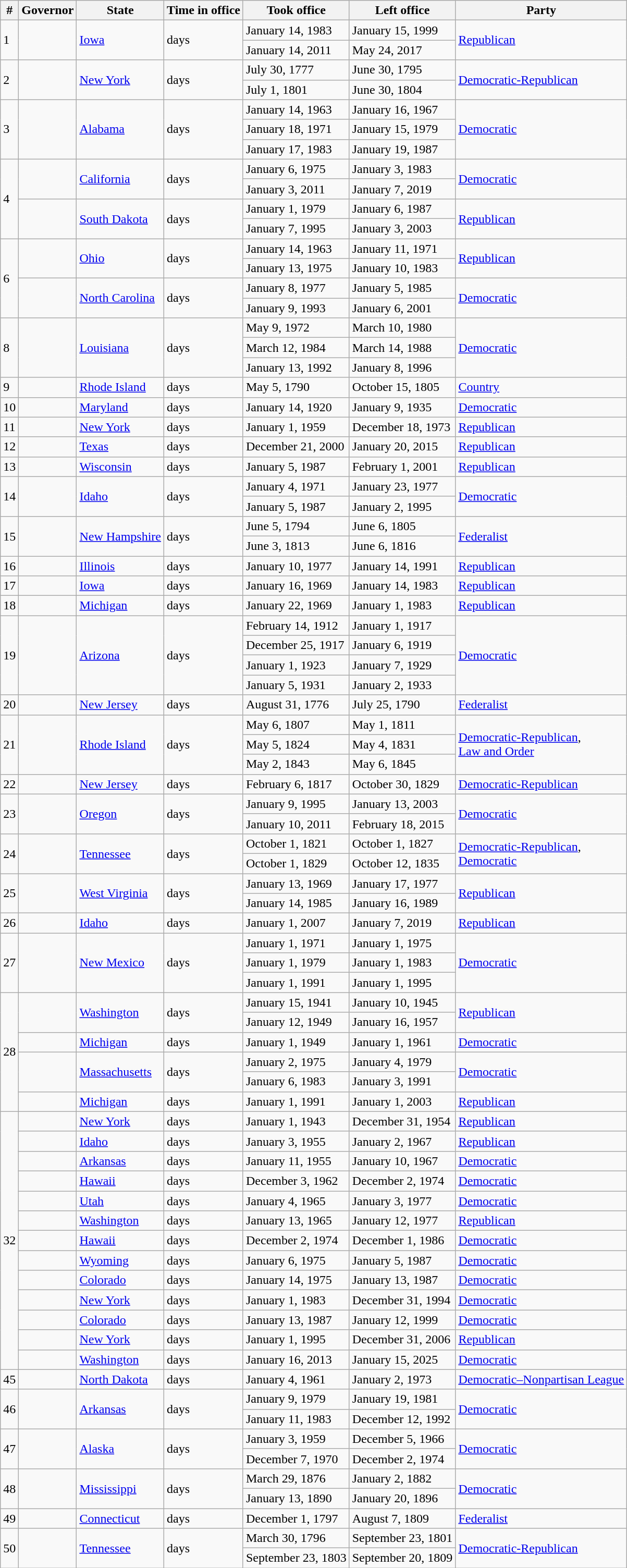<table class="wikitable sortable">
<tr>
<th>#</th>
<th>Governor</th>
<th>State</th>
<th>Time in office</th>
<th>Took office</th>
<th>Left office</th>
<th>Party</th>
</tr>
<tr>
<td rowspan="2">1</td>
<td rowspan="2"></td>
<td rowspan="2"><a href='#'>Iowa</a></td>
<td rowspan="2"> days</td>
<td>January 14, 1983</td>
<td>January 15, 1999</td>
<td rowspan="2"><a href='#'>Republican</a></td>
</tr>
<tr>
<td>January 14, 2011</td>
<td>May 24, 2017</td>
</tr>
<tr>
<td rowspan="2">2</td>
<td rowspan="2"></td>
<td rowspan="2"><a href='#'>New York</a></td>
<td rowspan="2"> days</td>
<td>July 30, 1777</td>
<td>June 30, 1795</td>
<td rowspan="2"><a href='#'>Democratic-Republican</a></td>
</tr>
<tr>
<td>July 1, 1801</td>
<td>June 30, 1804</td>
</tr>
<tr>
<td rowspan="3">3</td>
<td rowspan="3"></td>
<td rowspan="3"><a href='#'>Alabama</a></td>
<td rowspan="3"> days</td>
<td>January 14, 1963</td>
<td>January 16, 1967</td>
<td rowspan="3"><a href='#'>Democratic</a></td>
</tr>
<tr>
<td>January 18, 1971</td>
<td>January 15, 1979</td>
</tr>
<tr>
<td>January 17, 1983</td>
<td>January 19, 1987</td>
</tr>
<tr>
<td rowspan="4">4</td>
<td rowspan="2"></td>
<td rowspan="2"><a href='#'>California</a></td>
<td rowspan="2"> days</td>
<td>January 6, 1975</td>
<td>January 3, 1983</td>
<td rowspan="2"><a href='#'>Democratic</a></td>
</tr>
<tr>
<td>January 3, 2011</td>
<td>January 7, 2019</td>
</tr>
<tr>
<td rowspan="2"></td>
<td rowspan="2"><a href='#'>South Dakota</a></td>
<td rowspan="2"> days</td>
<td>January 1, 1979</td>
<td>January 6, 1987</td>
<td rowspan="2"><a href='#'>Republican</a></td>
</tr>
<tr>
<td>January 7, 1995</td>
<td>January 3, 2003</td>
</tr>
<tr>
<td rowspan="4">6</td>
<td rowspan="2"></td>
<td rowspan="2"><a href='#'>Ohio</a></td>
<td rowspan="2"> days</td>
<td>January 14, 1963</td>
<td>January 11, 1971</td>
<td rowspan="2"><a href='#'>Republican</a></td>
</tr>
<tr>
<td>January 13, 1975</td>
<td>January 10, 1983</td>
</tr>
<tr>
<td rowspan="2"></td>
<td rowspan="2"><a href='#'>North Carolina</a></td>
<td rowspan="2"> days</td>
<td>January 8, 1977</td>
<td>January 5, 1985</td>
<td rowspan="2"><a href='#'>Democratic</a></td>
</tr>
<tr>
<td>January 9, 1993</td>
<td>January 6, 2001</td>
</tr>
<tr>
<td rowspan="3">8</td>
<td rowspan="3"></td>
<td rowspan="3"><a href='#'>Louisiana</a></td>
<td rowspan="3"> days</td>
<td>May 9, 1972</td>
<td>March 10, 1980</td>
<td rowspan="3"><a href='#'>Democratic</a></td>
</tr>
<tr>
<td>March 12, 1984</td>
<td>March 14, 1988</td>
</tr>
<tr>
<td>January 13, 1992</td>
<td>January 8, 1996</td>
</tr>
<tr>
<td>9</td>
<td></td>
<td><a href='#'>Rhode Island</a></td>
<td> days</td>
<td>May 5, 1790</td>
<td>October 15, 1805</td>
<td><a href='#'>Country</a></td>
</tr>
<tr>
<td>10</td>
<td></td>
<td><a href='#'>Maryland</a></td>
<td> days</td>
<td>January 14, 1920</td>
<td>January 9, 1935</td>
<td><a href='#'>Democratic</a></td>
</tr>
<tr>
<td>11</td>
<td></td>
<td><a href='#'>New York</a></td>
<td> days</td>
<td>January 1, 1959</td>
<td>December 18, 1973</td>
<td><a href='#'>Republican</a></td>
</tr>
<tr>
<td>12</td>
<td></td>
<td><a href='#'>Texas</a></td>
<td> days</td>
<td>December 21, 2000</td>
<td>January 20, 2015</td>
<td><a href='#'>Republican</a></td>
</tr>
<tr>
<td>13</td>
<td></td>
<td><a href='#'>Wisconsin</a></td>
<td> days</td>
<td>January 5, 1987</td>
<td>February 1, 2001</td>
<td><a href='#'>Republican</a></td>
</tr>
<tr>
<td rowspan="2">14</td>
<td rowspan="2"></td>
<td rowspan="2"><a href='#'>Idaho</a></td>
<td rowspan="2"> days</td>
<td>January 4, 1971</td>
<td>January 23, 1977</td>
<td rowspan="2"><a href='#'>Democratic</a></td>
</tr>
<tr>
<td>January 5, 1987</td>
<td>January 2, 1995</td>
</tr>
<tr>
<td rowspan="2">15</td>
<td rowspan="2"></td>
<td rowspan="2"><a href='#'>New Hampshire</a></td>
<td rowspan="2"> days</td>
<td>June 5, 1794</td>
<td>June 6, 1805</td>
<td rowspan="2"><a href='#'>Federalist</a></td>
</tr>
<tr>
<td>June 3, 1813</td>
<td>June 6, 1816</td>
</tr>
<tr>
<td>16</td>
<td></td>
<td><a href='#'>Illinois</a></td>
<td> days</td>
<td>January 10, 1977</td>
<td>January 14, 1991</td>
<td><a href='#'>Republican</a></td>
</tr>
<tr>
<td>17</td>
<td></td>
<td><a href='#'>Iowa</a></td>
<td> days</td>
<td>January 16, 1969</td>
<td>January 14, 1983</td>
<td><a href='#'>Republican</a></td>
</tr>
<tr>
<td>18</td>
<td></td>
<td><a href='#'>Michigan</a></td>
<td> days</td>
<td>January 22, 1969</td>
<td>January 1, 1983</td>
<td><a href='#'>Republican</a></td>
</tr>
<tr>
<td rowspan="4">19</td>
<td rowspan="4"></td>
<td rowspan="4"><a href='#'>Arizona</a></td>
<td rowspan="4"> days</td>
<td>February 14, 1912</td>
<td>January 1, 1917</td>
<td rowspan="4"><a href='#'>Democratic</a></td>
</tr>
<tr>
<td>December 25, 1917</td>
<td>January 6, 1919</td>
</tr>
<tr>
<td>January 1, 1923</td>
<td>January 7, 1929</td>
</tr>
<tr>
<td>January 5, 1931</td>
<td>January 2, 1933</td>
</tr>
<tr>
<td>20</td>
<td></td>
<td><a href='#'>New Jersey</a></td>
<td> days</td>
<td>August 31, 1776</td>
<td>July 25, 1790</td>
<td><a href='#'>Federalist</a></td>
</tr>
<tr>
<td rowspan="3">21</td>
<td rowspan="3"></td>
<td rowspan="3"><a href='#'>Rhode Island</a></td>
<td rowspan="3"> days</td>
<td>May 6, 1807</td>
<td>May 1, 1811</td>
<td rowspan="3"><a href='#'>Democratic-Republican</a>,<br><a href='#'>Law and Order</a></td>
</tr>
<tr>
<td>May 5, 1824</td>
<td>May 4, 1831</td>
</tr>
<tr>
<td>May 2, 1843</td>
<td>May 6, 1845</td>
</tr>
<tr>
<td>22</td>
<td></td>
<td><a href='#'>New Jersey</a></td>
<td> days</td>
<td>February 6, 1817</td>
<td>October 30, 1829</td>
<td><a href='#'>Democratic-Republican</a></td>
</tr>
<tr>
<td rowspan="2">23</td>
<td rowspan="2"></td>
<td rowspan="2"><a href='#'>Oregon</a></td>
<td rowspan="2"> days</td>
<td>January 9, 1995</td>
<td>January 13, 2003</td>
<td rowspan="2"><a href='#'>Democratic</a></td>
</tr>
<tr>
<td>January 10, 2011</td>
<td>February 18, 2015</td>
</tr>
<tr>
<td rowspan="2">24</td>
<td rowspan="2"></td>
<td rowspan="2"><a href='#'>Tennessee</a></td>
<td rowspan="2"> days</td>
<td>October 1, 1821</td>
<td>October 1, 1827</td>
<td rowspan="2"><a href='#'>Democratic-Republican</a>,<br><a href='#'>Democratic</a></td>
</tr>
<tr>
<td>October 1, 1829</td>
<td>October 12, 1835</td>
</tr>
<tr>
<td rowspan="2">25</td>
<td rowspan="2"></td>
<td rowspan="2"><a href='#'>West Virginia</a></td>
<td rowspan="2"> days</td>
<td>January 13, 1969</td>
<td>January 17, 1977</td>
<td rowspan="2"><a href='#'>Republican</a></td>
</tr>
<tr>
<td>January 14, 1985</td>
<td>January 16, 1989</td>
</tr>
<tr>
<td>26</td>
<td></td>
<td><a href='#'>Idaho</a></td>
<td> days</td>
<td>January 1, 2007</td>
<td>January 7, 2019</td>
<td><a href='#'>Republican</a></td>
</tr>
<tr>
<td rowspan="3">27</td>
<td rowspan="3"></td>
<td rowspan="3"><a href='#'>New Mexico</a></td>
<td rowspan="3"> days</td>
<td>January 1, 1971</td>
<td>January 1, 1975</td>
<td rowspan="3"><a href='#'>Democratic</a></td>
</tr>
<tr>
<td>January 1, 1979</td>
<td>January 1, 1983</td>
</tr>
<tr>
<td>January 1, 1991</td>
<td>January 1, 1995</td>
</tr>
<tr>
<td rowspan="6">28</td>
<td rowspan="2"></td>
<td rowspan="2"><a href='#'>Washington</a></td>
<td rowspan="2"> days</td>
<td>January 15, 1941</td>
<td>January 10, 1945</td>
<td rowspan="2"><a href='#'>Republican</a></td>
</tr>
<tr>
<td>January 12, 1949</td>
<td>January 16, 1957</td>
</tr>
<tr>
<td></td>
<td><a href='#'>Michigan</a></td>
<td> days</td>
<td>January 1, 1949</td>
<td>January 1, 1961</td>
<td><a href='#'>Democratic</a></td>
</tr>
<tr>
<td rowspan="2"></td>
<td rowspan="2"><a href='#'>Massachusetts</a></td>
<td rowspan="2"> days</td>
<td>January 2, 1975</td>
<td>January 4, 1979</td>
<td rowspan="2"><a href='#'>Democratic</a></td>
</tr>
<tr>
<td>January 6, 1983</td>
<td>January 3, 1991</td>
</tr>
<tr>
<td></td>
<td><a href='#'>Michigan</a></td>
<td> days</td>
<td>January 1, 1991</td>
<td>January 1, 2003</td>
<td><a href='#'>Republican</a></td>
</tr>
<tr>
<td rowspan="13">32</td>
<td></td>
<td><a href='#'>New York</a></td>
<td> days</td>
<td>January 1, 1943</td>
<td>December 31, 1954</td>
<td><a href='#'>Republican</a></td>
</tr>
<tr>
<td></td>
<td><a href='#'>Idaho</a></td>
<td> days</td>
<td>January 3, 1955</td>
<td>January 2, 1967</td>
<td><a href='#'>Republican</a></td>
</tr>
<tr>
<td></td>
<td><a href='#'>Arkansas</a></td>
<td> days</td>
<td>January 11, 1955</td>
<td>January 10, 1967</td>
<td><a href='#'>Democratic</a></td>
</tr>
<tr>
<td></td>
<td><a href='#'>Hawaii</a></td>
<td> days</td>
<td>December 3, 1962</td>
<td>December 2, 1974</td>
<td><a href='#'>Democratic</a></td>
</tr>
<tr>
<td></td>
<td><a href='#'>Utah</a></td>
<td> days</td>
<td>January 4, 1965</td>
<td>January 3, 1977</td>
<td><a href='#'>Democratic</a></td>
</tr>
<tr>
<td></td>
<td><a href='#'>Washington</a></td>
<td> days</td>
<td>January 13, 1965</td>
<td>January 12, 1977</td>
<td><a href='#'>Republican</a></td>
</tr>
<tr>
<td></td>
<td><a href='#'>Hawaii</a></td>
<td> days</td>
<td>December 2, 1974</td>
<td>December 1, 1986</td>
<td><a href='#'>Democratic</a></td>
</tr>
<tr>
<td></td>
<td><a href='#'>Wyoming</a></td>
<td> days</td>
<td>January 6, 1975</td>
<td>January 5, 1987</td>
<td><a href='#'>Democratic</a></td>
</tr>
<tr>
<td></td>
<td><a href='#'>Colorado</a></td>
<td> days</td>
<td>January 14, 1975</td>
<td>January 13, 1987</td>
<td><a href='#'>Democratic</a></td>
</tr>
<tr>
<td></td>
<td><a href='#'>New York</a></td>
<td> days</td>
<td>January 1, 1983</td>
<td>December 31, 1994</td>
<td><a href='#'>Democratic</a></td>
</tr>
<tr>
<td></td>
<td><a href='#'>Colorado</a></td>
<td> days</td>
<td>January 13, 1987</td>
<td>January 12, 1999</td>
<td><a href='#'>Democratic</a></td>
</tr>
<tr>
<td></td>
<td><a href='#'>New York</a></td>
<td> days</td>
<td>January 1, 1995</td>
<td>December 31, 2006</td>
<td><a href='#'>Republican</a></td>
</tr>
<tr>
<td></td>
<td><a href='#'>Washington</a></td>
<td> days</td>
<td>January 16, 2013</td>
<td>January 15, 2025</td>
<td><a href='#'>Democratic</a></td>
</tr>
<tr>
<td>45</td>
<td></td>
<td><a href='#'>North Dakota</a></td>
<td> days</td>
<td>January 4, 1961</td>
<td>January 2, 1973</td>
<td><a href='#'>Democratic–Nonpartisan League</a></td>
</tr>
<tr>
<td rowspan="2">46</td>
<td rowspan="2"></td>
<td rowspan="2"><a href='#'>Arkansas</a></td>
<td rowspan="2"> days</td>
<td>January 9, 1979</td>
<td>January 19, 1981</td>
<td rowspan="2"><a href='#'>Democratic</a></td>
</tr>
<tr>
<td>January 11, 1983</td>
<td>December 12, 1992</td>
</tr>
<tr>
<td rowspan="2">47</td>
<td rowspan="2"></td>
<td rowspan="2"><a href='#'>Alaska</a></td>
<td rowspan="2"> days</td>
<td>January 3, 1959</td>
<td>December 5, 1966</td>
<td rowspan="2"><a href='#'>Democratic</a></td>
</tr>
<tr>
<td>December 7, 1970</td>
<td>December 2, 1974</td>
</tr>
<tr>
<td rowspan="2">48</td>
<td rowspan="2"></td>
<td rowspan="2"><a href='#'>Mississippi</a></td>
<td rowspan="2"> days</td>
<td>March 29, 1876</td>
<td>January 2, 1882</td>
<td rowspan="2"><a href='#'>Democratic</a></td>
</tr>
<tr>
<td>January 13, 1890</td>
<td>January 20, 1896</td>
</tr>
<tr>
<td>49</td>
<td></td>
<td><a href='#'>Connecticut</a></td>
<td> days</td>
<td>December 1, 1797</td>
<td>August 7, 1809</td>
<td><a href='#'>Federalist</a></td>
</tr>
<tr>
<td rowspan="2">50</td>
<td rowspan="2"></td>
<td rowspan="2"><a href='#'>Tennessee</a></td>
<td rowspan="2"> days</td>
<td>March 30, 1796</td>
<td>September 23, 1801</td>
<td rowspan="2"><a href='#'>Democratic-Republican</a></td>
</tr>
<tr>
<td>September 23, 1803</td>
<td>September 20, 1809</td>
</tr>
</table>
